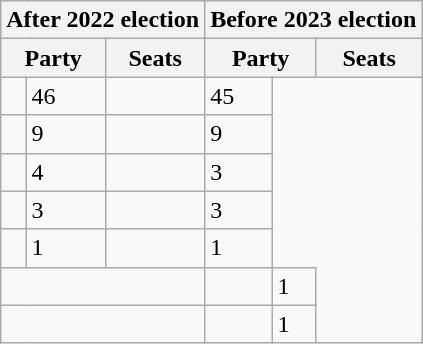<table class="wikitable">
<tr>
<th colspan="3">After 2022 election</th>
<th colspan="3">Before 2023 election</th>
</tr>
<tr>
<th colspan="2">Party</th>
<th>Seats</th>
<th colspan="2">Party</th>
<th>Seats</th>
</tr>
<tr>
<td></td>
<td>46</td>
<td></td>
<td>45</td>
</tr>
<tr>
<td></td>
<td>9</td>
<td></td>
<td>9</td>
</tr>
<tr>
<td></td>
<td>4</td>
<td></td>
<td>3</td>
</tr>
<tr>
<td></td>
<td>3</td>
<td></td>
<td>3</td>
</tr>
<tr>
<td></td>
<td>1</td>
<td></td>
<td>1</td>
</tr>
<tr>
<td colspan="3"></td>
<td></td>
<td>1</td>
</tr>
<tr>
<td colspan="3"></td>
<td></td>
<td>1</td>
</tr>
</table>
